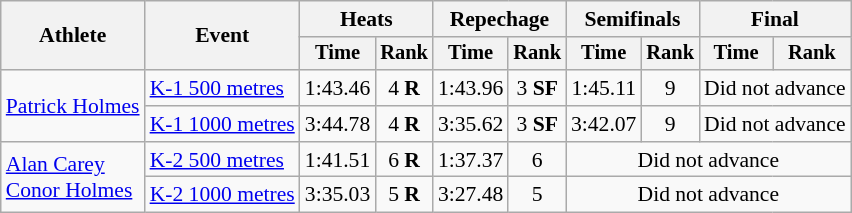<table class=wikitable style="font-size:90%">
<tr>
<th rowspan="2">Athlete</th>
<th rowspan="2">Event</th>
<th colspan=2>Heats</th>
<th colspan=2>Repechage</th>
<th colspan=2>Semifinals</th>
<th colspan=2>Final</th>
</tr>
<tr style="font-size:95%">
<th>Time</th>
<th>Rank</th>
<th>Time</th>
<th>Rank</th>
<th>Time</th>
<th>Rank</th>
<th>Time</th>
<th>Rank</th>
</tr>
<tr align=center>
<td align=left rowspan=2><a href='#'>Patrick Holmes</a></td>
<td align=left><a href='#'>K-1 500 metres</a></td>
<td>1:43.46</td>
<td>4 <strong>R</strong></td>
<td>1:43.96</td>
<td>3 <strong>SF</strong></td>
<td>1:45.11</td>
<td>9</td>
<td colspan=2>Did not advance</td>
</tr>
<tr align=center>
<td align=left><a href='#'>K-1 1000 metres</a></td>
<td>3:44.78</td>
<td>4 <strong>R</strong></td>
<td>3:35.62</td>
<td>3 <strong>SF</strong></td>
<td>3:42.07</td>
<td>9</td>
<td colspan=2>Did not advance</td>
</tr>
<tr align=center>
<td align=left rowspan=2><a href='#'>Alan Carey</a><br><a href='#'>Conor Holmes</a></td>
<td align=left><a href='#'>K-2 500 metres</a></td>
<td>1:41.51</td>
<td>6 <strong>R</strong></td>
<td>1:37.37</td>
<td>6</td>
<td colspan=4>Did not advance</td>
</tr>
<tr align=center>
<td align=left><a href='#'>K-2 1000 metres</a></td>
<td>3:35.03</td>
<td>5 <strong>R</strong></td>
<td>3:27.48</td>
<td>5</td>
<td colspan=4>Did not advance</td>
</tr>
</table>
